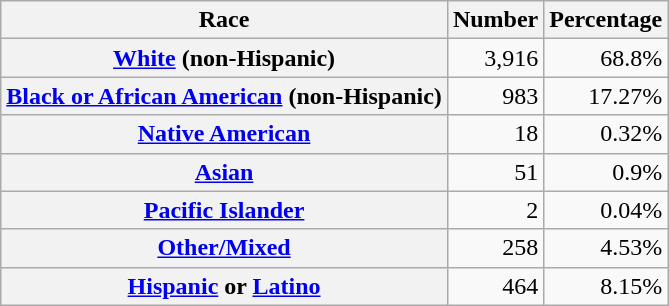<table class="wikitable" style="text-align:right">
<tr>
<th scope="col">Race</th>
<th scope="col">Number</th>
<th scope="col">Percentage</th>
</tr>
<tr>
<th scope="row"><a href='#'>White</a> (non-Hispanic)</th>
<td>3,916</td>
<td>68.8%</td>
</tr>
<tr>
<th scope="row"><a href='#'>Black or African American</a> (non-Hispanic)</th>
<td>983</td>
<td>17.27%</td>
</tr>
<tr>
<th scope="row"><a href='#'>Native American</a></th>
<td>18</td>
<td>0.32%</td>
</tr>
<tr>
<th scope="row"><a href='#'>Asian</a></th>
<td>51</td>
<td>0.9%</td>
</tr>
<tr>
<th scope="row"><a href='#'>Pacific Islander</a></th>
<td>2</td>
<td>0.04%</td>
</tr>
<tr>
<th scope="row"><a href='#'>Other/Mixed</a></th>
<td>258</td>
<td>4.53%</td>
</tr>
<tr>
<th scope="row"><a href='#'>Hispanic</a> or <a href='#'>Latino</a></th>
<td>464</td>
<td>8.15%</td>
</tr>
</table>
